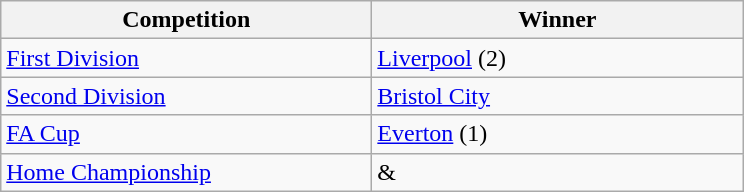<table class="wikitable">
<tr>
<th style="width:15em">Competition</th>
<th style="width:15em">Winner</th>
</tr>
<tr>
<td><a href='#'>First Division</a></td>
<td><a href='#'>Liverpool</a> (2)</td>
</tr>
<tr>
<td><a href='#'>Second Division</a></td>
<td><a href='#'>Bristol City</a></td>
</tr>
<tr>
<td><a href='#'>FA Cup</a></td>
<td><a href='#'>Everton</a> (1)</td>
</tr>
<tr>
<td><a href='#'>Home Championship</a></td>
<td> & </td>
</tr>
</table>
